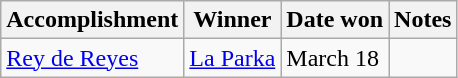<table class="wikitable">
<tr>
<th>Accomplishment</th>
<th>Winner</th>
<th>Date won</th>
<th>Notes</th>
</tr>
<tr>
<td><a href='#'>Rey de Reyes</a></td>
<td><a href='#'>La Parka</a></td>
<td>March 18</td>
<td></td>
</tr>
</table>
